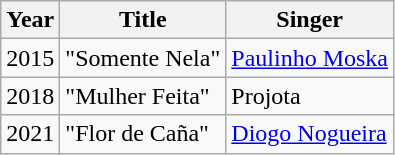<table class="wikitable">
<tr>
<th>Year</th>
<th>Title</th>
<th>Singer</th>
</tr>
<tr>
<td>2015</td>
<td>"Somente Nela"</td>
<td><a href='#'>Paulinho Moska</a></td>
</tr>
<tr>
<td>2018</td>
<td>"Mulher Feita"</td>
<td>Projota</td>
</tr>
<tr>
<td>2021</td>
<td>"Flor de Caña"</td>
<td><a href='#'>Diogo Nogueira</a></td>
</tr>
</table>
